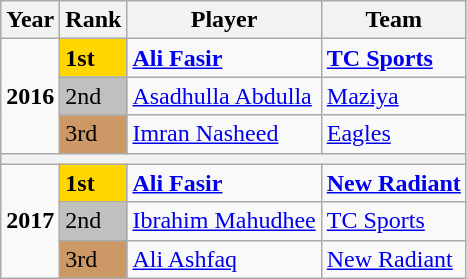<table class="wikitable">
<tr>
<th>Year</th>
<th>Rank</th>
<th>Player</th>
<th>Team</th>
</tr>
<tr>
<td rowspan="3"><strong>2016</strong></td>
<td scope=col style="background-color: gold"><strong>1st</strong></td>
<td> <strong><a href='#'>Ali Fasir</a></strong></td>
<td> <strong><a href='#'>TC Sports</a></strong></td>
</tr>
<tr>
<td scope=col style="background-color: silver">2nd</td>
<td> <a href='#'>Asadhulla Abdulla</a></td>
<td> <a href='#'>Maziya</a></td>
</tr>
<tr>
<td scope=col style="background-color: #cc9966">3rd</td>
<td> <a href='#'>Imran Nasheed</a></td>
<td> <a href='#'>Eagles</a></td>
</tr>
<tr>
<th colspan="5"></th>
</tr>
<tr>
<td rowspan="3"><strong>2017</strong></td>
<td scope=col style="background-color: gold"><strong>1st</strong></td>
<td> <strong><a href='#'>Ali Fasir</a></strong></td>
<td> <strong><a href='#'>New Radiant</a></strong></td>
</tr>
<tr>
<td scope=col style="background-color: silver">2nd</td>
<td> <a href='#'>Ibrahim Mahudhee</a></td>
<td> <a href='#'>TC Sports</a></td>
</tr>
<tr>
<td scope=col style="background-color: #cc9966">3rd</td>
<td> <a href='#'>Ali Ashfaq</a></td>
<td> <a href='#'>New Radiant</a></td>
</tr>
</table>
